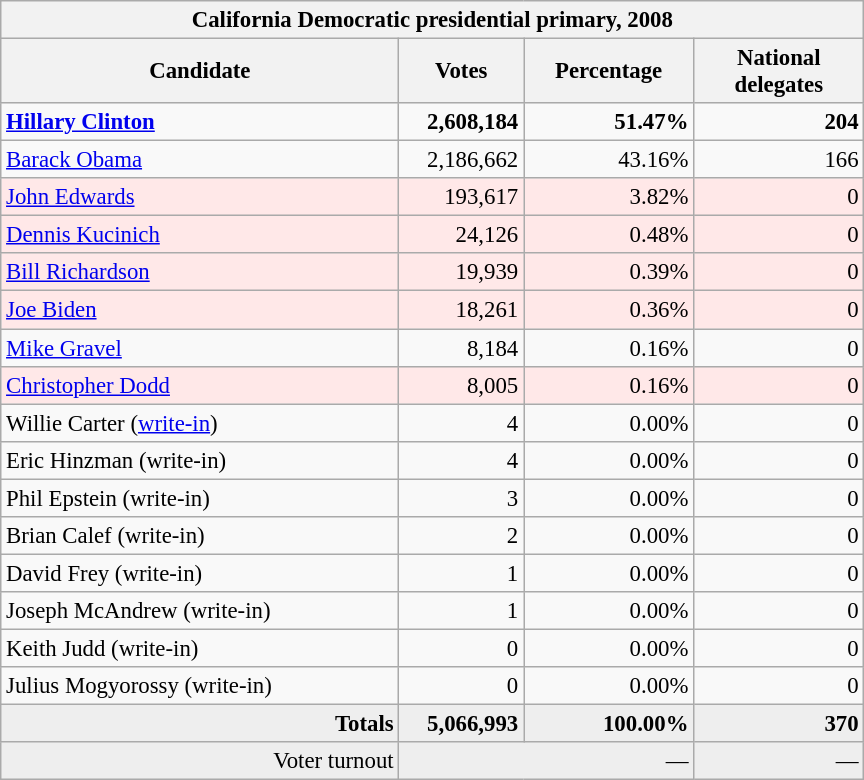<table class="wikitable" style="font-size:95%;">
<tr>
<th colspan="4">California Democratic presidential primary, 2008</th>
</tr>
<tr>
<th style="width: 17em">Candidate</th>
<th style="width: 5em">Votes</th>
<th style="width: 7em">Percentage</th>
<th style="width: 7em">National delegates</th>
</tr>
<tr>
<td><strong><a href='#'>Hillary Clinton</a></strong></td>
<td align="right"><strong>2,608,184</strong></td>
<td align="right"><strong>51.47%</strong></td>
<td align="right"><strong>204</strong></td>
</tr>
<tr>
<td><a href='#'>Barack Obama</a></td>
<td align="right">2,186,662</td>
<td align="right">43.16%</td>
<td align="right">166</td>
</tr>
<tr bgcolor=#FFE8E8>
<td><a href='#'>John Edwards</a></td>
<td align="right">193,617</td>
<td align="right">3.82%</td>
<td align="right">0</td>
</tr>
<tr bgcolor=#FFE8E8>
<td><a href='#'>Dennis Kucinich</a></td>
<td align="right">24,126</td>
<td align="right">0.48%</td>
<td align="right">0</td>
</tr>
<tr bgcolor=#FFE8E8>
<td><a href='#'>Bill Richardson</a></td>
<td align="right">19,939</td>
<td align="right">0.39%</td>
<td align="right">0</td>
</tr>
<tr bgcolor=#FFE8E8>
<td><a href='#'>Joe Biden</a></td>
<td align="right">18,261</td>
<td align="right">0.36%</td>
<td align="right">0</td>
</tr>
<tr>
<td><a href='#'>Mike Gravel</a></td>
<td align="right">8,184</td>
<td align="right">0.16%</td>
<td align="right">0</td>
</tr>
<tr bgcolor=#FFE8E8>
<td><a href='#'>Christopher Dodd</a></td>
<td align="right">8,005</td>
<td align="right">0.16%</td>
<td align="right">0</td>
</tr>
<tr>
<td>Willie Carter (<a href='#'>write-in</a>)</td>
<td align="right">4</td>
<td align="right">0.00%</td>
<td align="right">0</td>
</tr>
<tr>
<td>Eric Hinzman (write-in)</td>
<td align="right">4</td>
<td align="right">0.00%</td>
<td align="right">0</td>
</tr>
<tr>
<td>Phil Epstein (write-in)</td>
<td align="right">3</td>
<td align="right">0.00%</td>
<td align="right">0</td>
</tr>
<tr>
<td>Brian Calef (write-in)</td>
<td align="right">2</td>
<td align="right">0.00%</td>
<td align="right">0</td>
</tr>
<tr>
<td>David Frey (write-in)</td>
<td align="right">1</td>
<td align="right">0.00%</td>
<td align="right">0</td>
</tr>
<tr>
<td>Joseph McAndrew (write-in)</td>
<td align="right">1</td>
<td align="right">0.00%</td>
<td align="right">0</td>
</tr>
<tr>
<td>Keith Judd (write-in)</td>
<td align="right">0</td>
<td align="right">0.00%</td>
<td align="right">0</td>
</tr>
<tr>
<td>Julius Mogyorossy (write-in)</td>
<td align="right">0</td>
<td align="right">0.00%</td>
<td align="right">0</td>
</tr>
<tr bgcolor="#EEEEEE">
<td align="right"><strong>Totals</strong></td>
<td align="right"><strong>5,066,993</strong></td>
<td align="right"><strong>100.00%</strong></td>
<td align="right"><strong>370</strong></td>
</tr>
<tr bgcolor="#EEEEEE">
<td align="right">Voter turnout</td>
<td colspan="2" align="right">—</td>
<td align="right">—</td>
</tr>
</table>
